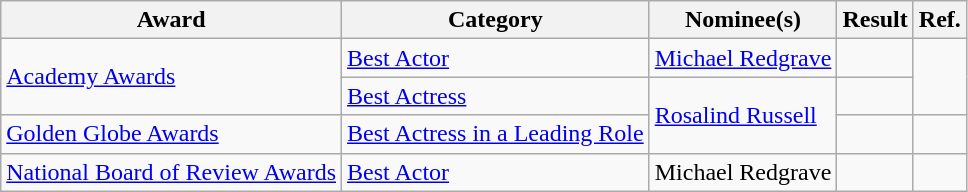<table class="wikitable plainrowheaders">
<tr>
<th>Award</th>
<th>Category</th>
<th>Nominee(s)</th>
<th>Result</th>
<th>Ref.</th>
</tr>
<tr>
<td rowspan="2"><a href='#'>Academy Awards</a></td>
<td><a href='#'>Best Actor</a></td>
<td><a href='#'>Michael Redgrave</a></td>
<td></td>
<td rowspan="2" align="center"></td>
</tr>
<tr>
<td><a href='#'>Best Actress</a></td>
<td rowspan="2"><a href='#'>Rosalind Russell</a></td>
<td></td>
</tr>
<tr>
<td><a href='#'>Golden Globe Awards</a></td>
<td><a href='#'>Best Actress in a Leading Role</a></td>
<td></td>
<td align="center"></td>
</tr>
<tr>
<td><a href='#'>National Board of Review Awards</a></td>
<td><a href='#'>Best Actor</a></td>
<td>Michael Redgrave</td>
<td></td>
<td align="center"></td>
</tr>
</table>
